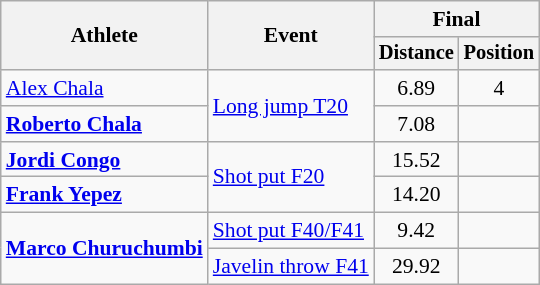<table class=wikitable style="font-size:90%">
<tr>
<th rowspan="2">Athlete</th>
<th rowspan="2">Event</th>
<th colspan="2">Final</th>
</tr>
<tr style="font-size:95%">
<th>Distance</th>
<th>Position</th>
</tr>
<tr align=center>
<td align=left><a href='#'>Alex Chala</a></td>
<td align=left rowspan=2><a href='#'>Long jump T20</a></td>
<td>6.89</td>
<td>4</td>
</tr>
<tr align=center>
<td align=left><strong><a href='#'>Roberto Chala</a></strong></td>
<td>7.08</td>
<td></td>
</tr>
<tr align=center>
<td align=left><strong><a href='#'>Jordi Congo</a></strong></td>
<td align=left rowspan=2><a href='#'>Shot put F20</a></td>
<td>15.52</td>
<td></td>
</tr>
<tr align=center>
<td align=left><strong><a href='#'>Frank Yepez</a></strong></td>
<td>14.20</td>
<td></td>
</tr>
<tr align=center>
<td align=left rowspan=2><strong><a href='#'>Marco Churuchumbi</a></strong></td>
<td align=left><a href='#'>Shot put F40/F41</a></td>
<td>9.42</td>
<td></td>
</tr>
<tr align=center>
<td align=left><a href='#'>Javelin throw F41</a></td>
<td>29.92</td>
<td></td>
</tr>
</table>
